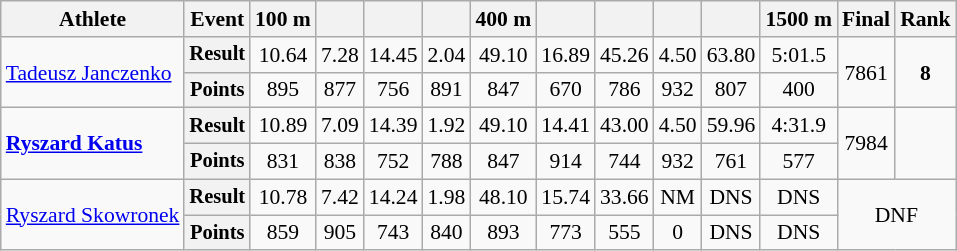<table class="wikitable" style="font-size:90%">
<tr>
<th>Athlete</th>
<th>Event</th>
<th>100 m</th>
<th></th>
<th></th>
<th></th>
<th>400 m</th>
<th></th>
<th></th>
<th></th>
<th></th>
<th>1500 m</th>
<th>Final</th>
<th>Rank</th>
</tr>
<tr align=center>
<td rowspan=2 align=left><a href='#'>Tadeusz Janczenko</a></td>
<th style="font-size:95%">Result</th>
<td>10.64</td>
<td>7.28</td>
<td>14.45</td>
<td>2.04</td>
<td>49.10</td>
<td>16.89</td>
<td>45.26</td>
<td>4.50</td>
<td>63.80</td>
<td>5:01.5</td>
<td rowspan=2>7861</td>
<td rowspan=2><strong>8</strong></td>
</tr>
<tr align=center>
<th style="font-size:95%">Points</th>
<td>895</td>
<td>877</td>
<td>756</td>
<td>891</td>
<td>847</td>
<td>670</td>
<td>786</td>
<td>932</td>
<td>807</td>
<td>400</td>
</tr>
<tr align=center>
<td rowspan=2 align=left><strong><a href='#'>Ryszard Katus</a></strong></td>
<th style="font-size:95%">Result</th>
<td>10.89</td>
<td>7.09</td>
<td>14.39</td>
<td>1.92</td>
<td>49.10</td>
<td>14.41</td>
<td>43.00</td>
<td>4.50</td>
<td>59.96</td>
<td>4:31.9</td>
<td rowspan=2>7984</td>
<td rowspan=2></td>
</tr>
<tr align=center>
<th style="font-size:95%">Points</th>
<td>831</td>
<td>838</td>
<td>752</td>
<td>788</td>
<td>847</td>
<td>914</td>
<td>744</td>
<td>932</td>
<td>761</td>
<td>577</td>
</tr>
<tr align=center>
<td rowspan=2 align=left><a href='#'>Ryszard Skowronek</a></td>
<th style="font-size:95%">Result</th>
<td>10.78</td>
<td>7.42</td>
<td>14.24</td>
<td>1.98</td>
<td>48.10</td>
<td>15.74</td>
<td>33.66</td>
<td>NM</td>
<td>DNS</td>
<td>DNS</td>
<td colspan=2 rowspan=2>DNF</td>
</tr>
<tr align=center>
<th style="font-size:95%">Points</th>
<td>859</td>
<td>905</td>
<td>743</td>
<td>840</td>
<td>893</td>
<td>773</td>
<td>555</td>
<td>0</td>
<td>DNS</td>
<td>DNS</td>
</tr>
</table>
